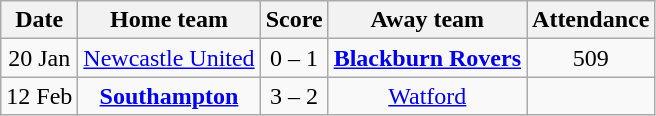<table class="wikitable" style="text-align:center">
<tr>
<th>Date</th>
<th>Home team</th>
<th>Score</th>
<th>Away team</th>
<th>Attendance</th>
</tr>
<tr>
<td>20 Jan</td>
<td><a href='#'>Newcastle United</a></td>
<td>0 – 1</td>
<td><strong><a href='#'>Blackburn Rovers</a></strong></td>
<td>509</td>
</tr>
<tr>
<td>12 Feb</td>
<td><strong><a href='#'>Southampton</a></strong></td>
<td>3 – 2</td>
<td><a href='#'>Watford</a></td>
<td></td>
</tr>
</table>
